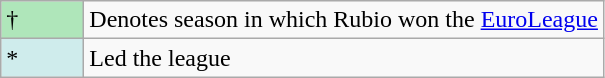<table class="wikitable">
<tr>
<td style="background:#AFE6BA; width:3em;">†</td>
<td>Denotes season in which Rubio won the <a href='#'>EuroLeague</a></td>
</tr>
<tr>
<td style="background:#CFECEC; width:1em">*</td>
<td>Led the league</td>
</tr>
</table>
